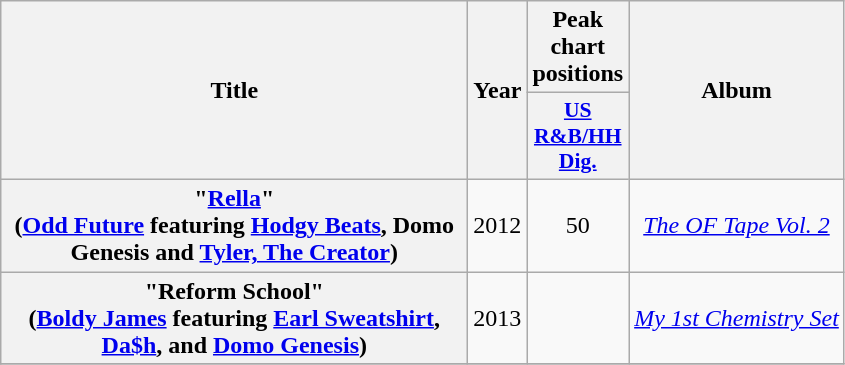<table class="wikitable plainrowheaders" style="text-align:center;">
<tr>
<th scope="col" rowspan="2" style="width:19em;">Title</th>
<th scope="col" rowspan="2">Year</th>
<th scope="col" colspan="1">Peak chart positions</th>
<th scope="col" rowspan="2">Album</th>
</tr>
<tr>
<th scope="col" style="width:3em;font-size:90%;"><a href='#'>US<br>R&B/HH<br>Dig.</a><br></th>
</tr>
<tr>
<th scope="row">"<a href='#'>Rella</a>" <br><span>(<a href='#'>Odd Future</a> featuring <a href='#'>Hodgy Beats</a>, Domo Genesis and <a href='#'>Tyler, The Creator</a>)</span></th>
<td>2012</td>
<td>50</td>
<td><em><a href='#'>The OF Tape Vol. 2</a></em></td>
</tr>
<tr>
<th scope="row">"Reform School" <br><span>(<a href='#'>Boldy James</a> featuring <a href='#'>Earl Sweatshirt</a>, <a href='#'>Da$h</a>, and <a href='#'>Domo Genesis</a>)</span></th>
<td>2013</td>
<td></td>
<td><em><a href='#'>My 1st Chemistry Set</a></em></td>
</tr>
<tr>
</tr>
</table>
